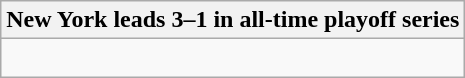<table class="wikitable collapsible collapsed">
<tr>
<th>New York leads 3–1 in all-time playoff series</th>
</tr>
<tr>
<td><br>


</td>
</tr>
</table>
